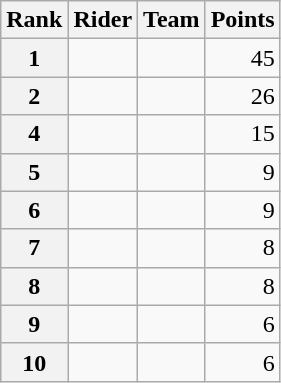<table class="wikitable" margin-bottom:0;">
<tr>
<th scope="col">Rank</th>
<th scope="col">Rider</th>
<th scope="col">Team</th>
<th scope="col">Points</th>
</tr>
<tr>
<th scope="row">1</th>
<td> </td>
<td></td>
<td align="right">45</td>
</tr>
<tr>
<th scope="row">2</th>
<td></td>
<td></td>
<td align="right">26</td>
</tr>
<tr>
<th scope="row">4</th>
<td></td>
<td></td>
<td align="right">15</td>
</tr>
<tr>
<th scope="row">5</th>
<td></td>
<td></td>
<td align="right">9</td>
</tr>
<tr>
<th scope="row">6</th>
<td></td>
<td></td>
<td align="right">9</td>
</tr>
<tr>
<th scope="row">7</th>
<td> </td>
<td></td>
<td align="right">8</td>
</tr>
<tr>
<th scope="row">8</th>
<td></td>
<td></td>
<td align="right">8</td>
</tr>
<tr>
<th scope="row">9</th>
<td></td>
<td></td>
<td align="right">6</td>
</tr>
<tr>
<th scope="row">10</th>
<td></td>
<td></td>
<td align="right">6</td>
</tr>
</table>
